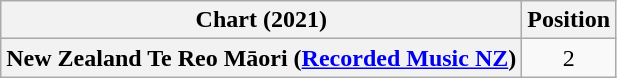<table class="wikitable sortable plainrowheaders" style="text-align:center">
<tr>
<th scope="col">Chart (2021)</th>
<th scope="col">Position</th>
</tr>
<tr>
<th scope="row">New Zealand Te Reo Māori (<a href='#'>Recorded Music NZ</a>)</th>
<td>2</td>
</tr>
</table>
